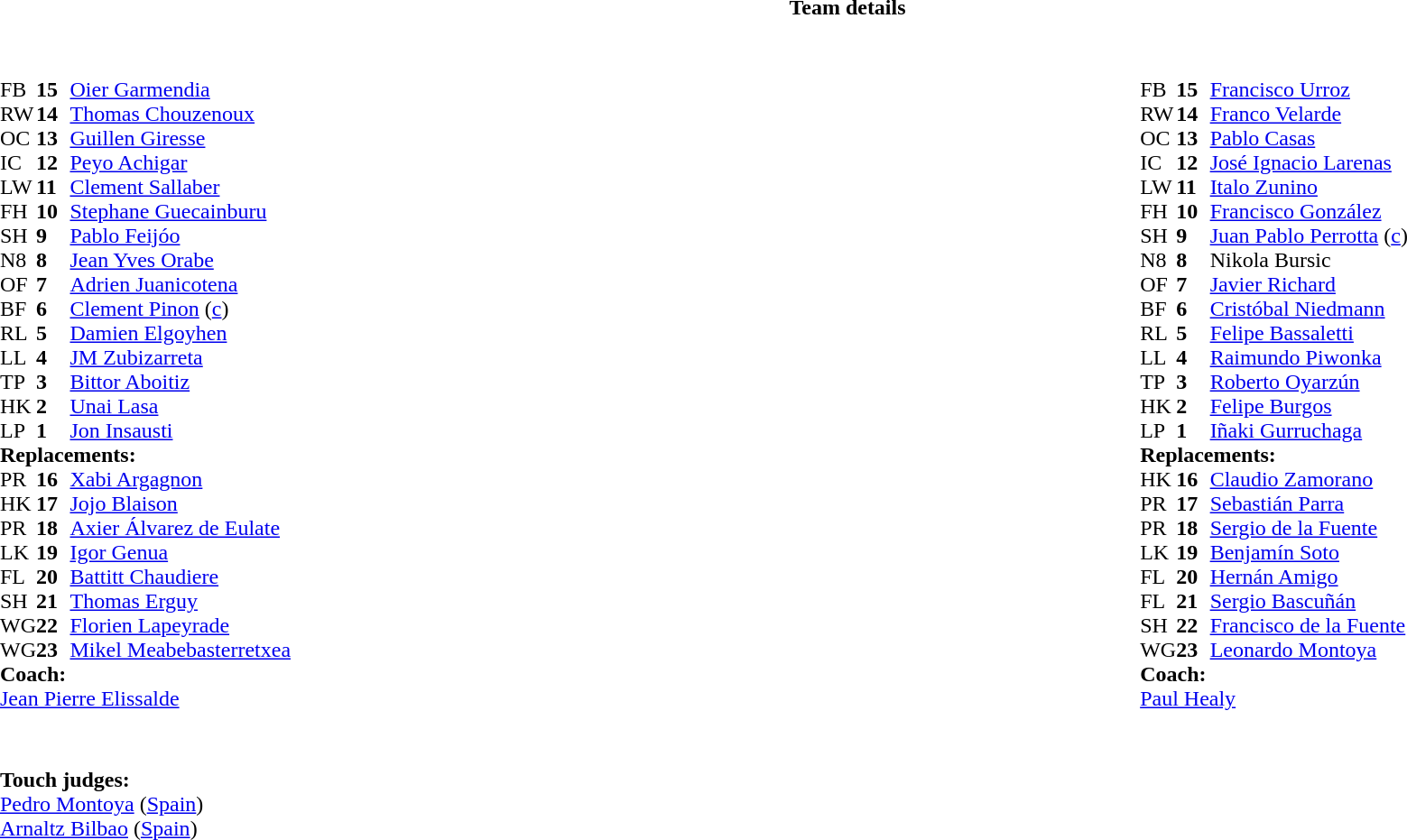<table border="0" width="100%" class="collapsible collapsed">
<tr>
<th>Team details</th>
</tr>
<tr>
<td><br><table style="width:100%;">
<tr>
<td style="vertical-align:top; width:50%"><br><table cellspacing="0" cellpadding="0">
<tr>
<th width="25"></th>
<th width="25"></th>
</tr>
<tr>
<td>FB</td>
<td><strong>15</strong></td>
<td><a href='#'>Oier Garmendia</a></td>
</tr>
<tr>
<td>RW</td>
<td><strong>14</strong></td>
<td><a href='#'>Thomas Chouzenoux</a></td>
</tr>
<tr>
<td>OC</td>
<td><strong>13</strong></td>
<td><a href='#'>Guillen Giresse</a></td>
</tr>
<tr>
<td>IC</td>
<td><strong>12</strong></td>
<td><a href='#'>Peyo Achigar</a></td>
</tr>
<tr>
<td>LW</td>
<td><strong>11</strong></td>
<td><a href='#'>Clement Sallaber</a></td>
</tr>
<tr>
<td>FH</td>
<td><strong>10</strong></td>
<td><a href='#'>Stephane Guecainburu</a></td>
</tr>
<tr>
<td>SH</td>
<td><strong>9</strong></td>
<td><a href='#'>Pablo Feijóo</a></td>
</tr>
<tr>
<td>N8</td>
<td><strong>8</strong></td>
<td><a href='#'>Jean Yves Orabe</a></td>
</tr>
<tr>
<td>OF</td>
<td><strong>7</strong></td>
<td><a href='#'>Adrien Juanicotena</a></td>
</tr>
<tr>
<td>BF</td>
<td><strong>6</strong></td>
<td><a href='#'>Clement Pinon</a> (<a href='#'>c</a>)</td>
</tr>
<tr>
<td>RL</td>
<td><strong>5</strong></td>
<td><a href='#'>Damien Elgoyhen</a></td>
</tr>
<tr>
<td>LL</td>
<td><strong>4</strong></td>
<td><a href='#'>JM Zubizarreta</a> </td>
</tr>
<tr>
<td>TP</td>
<td><strong>3</strong></td>
<td><a href='#'>Bittor Aboitiz</a></td>
</tr>
<tr>
<td>HK</td>
<td><strong>2</strong></td>
<td><a href='#'>Unai Lasa</a></td>
</tr>
<tr>
<td>LP</td>
<td><strong>1</strong></td>
<td><a href='#'>Jon Insausti</a></td>
</tr>
<tr>
<td colspan=3><strong>Replacements:</strong></td>
</tr>
<tr>
<td>PR</td>
<td><strong>16</strong></td>
<td><a href='#'>Xabi Argagnon</a></td>
</tr>
<tr>
<td>HK</td>
<td><strong>17</strong></td>
<td><a href='#'>Jojo Blaison</a></td>
</tr>
<tr>
<td>PR</td>
<td><strong>18</strong></td>
<td><a href='#'>Axier Álvarez de Eulate</a></td>
</tr>
<tr>
<td>LK</td>
<td><strong>19</strong></td>
<td><a href='#'>Igor Genua</a></td>
</tr>
<tr>
<td>FL</td>
<td><strong>20</strong></td>
<td><a href='#'>Battitt Chaudiere</a></td>
</tr>
<tr>
<td>SH</td>
<td><strong>21</strong></td>
<td><a href='#'>Thomas Erguy</a></td>
</tr>
<tr>
<td>WG</td>
<td><strong>22</strong></td>
<td><a href='#'>Florien Lapeyrade</a></td>
</tr>
<tr>
<td>WG</td>
<td><strong>23</strong></td>
<td><a href='#'>Mikel Meabebasterretxea</a></td>
</tr>
<tr>
<td colspan=3><strong>Coach:</strong></td>
</tr>
<tr>
<td colspan="4"> <a href='#'>Jean Pierre Elissalde</a></td>
</tr>
</table>
</td>
<td valign="top"></td>
<td style="vertical-align:top; width:50%"><br><table cellspacing="0" cellpadding="0" style="margin:auto">
<tr>
<th width="25"></th>
<th width="25"></th>
</tr>
<tr>
<td>FB</td>
<td><strong>15</strong></td>
<td><a href='#'>Francisco Urroz</a></td>
</tr>
<tr>
<td>RW</td>
<td><strong>14</strong></td>
<td><a href='#'>Franco Velarde</a></td>
</tr>
<tr>
<td>OC</td>
<td><strong>13</strong></td>
<td><a href='#'>Pablo Casas</a></td>
</tr>
<tr>
<td>IC</td>
<td><strong>12</strong></td>
<td><a href='#'>José Ignacio Larenas</a></td>
</tr>
<tr>
<td>LW</td>
<td><strong>11</strong></td>
<td><a href='#'>Italo Zunino</a></td>
</tr>
<tr>
<td>FH</td>
<td><strong>10</strong></td>
<td><a href='#'>Francisco González</a></td>
</tr>
<tr>
<td>SH</td>
<td><strong>9</strong></td>
<td><a href='#'>Juan Pablo Perrotta</a> (<a href='#'>c</a>)</td>
</tr>
<tr>
<td>N8</td>
<td><strong>8</strong></td>
<td>Nikola Bursic</td>
</tr>
<tr>
<td>OF</td>
<td><strong>7</strong></td>
<td><a href='#'>Javier Richard</a></td>
</tr>
<tr>
<td>BF</td>
<td><strong>6</strong></td>
<td><a href='#'>Cristóbal Niedmann</a></td>
</tr>
<tr>
<td>RL</td>
<td><strong>5</strong></td>
<td><a href='#'>Felipe Bassaletti</a></td>
</tr>
<tr>
<td>LL</td>
<td><strong>4</strong></td>
<td><a href='#'>Raimundo Piwonka</a> </td>
</tr>
<tr>
<td>TP</td>
<td><strong>3</strong></td>
<td><a href='#'>Roberto Oyarzún</a></td>
</tr>
<tr>
<td>HK</td>
<td><strong>2</strong></td>
<td><a href='#'>Felipe Burgos</a></td>
</tr>
<tr>
<td>LP</td>
<td><strong>1</strong></td>
<td><a href='#'>Iñaki Gurruchaga</a></td>
</tr>
<tr>
<td colspan=3><strong>Replacements:</strong></td>
</tr>
<tr>
<td>HK</td>
<td><strong>16</strong></td>
<td><a href='#'>Claudio Zamorano</a></td>
</tr>
<tr>
<td>PR</td>
<td><strong>17</strong></td>
<td><a href='#'>Sebastián Parra</a></td>
</tr>
<tr>
<td>PR</td>
<td><strong>18</strong></td>
<td><a href='#'>Sergio de la Fuente</a></td>
</tr>
<tr>
<td>LK</td>
<td><strong>19</strong></td>
<td><a href='#'>Benjamín Soto</a></td>
</tr>
<tr>
<td>FL</td>
<td><strong>20</strong></td>
<td><a href='#'>Hernán Amigo</a></td>
</tr>
<tr>
<td>FL</td>
<td><strong>21</strong></td>
<td><a href='#'>Sergio Bascuñán</a></td>
</tr>
<tr>
<td>SH</td>
<td><strong>22</strong></td>
<td><a href='#'>Francisco de la Fuente</a></td>
</tr>
<tr>
<td>WG</td>
<td><strong>23</strong></td>
<td><a href='#'>Leonardo Montoya</a></td>
</tr>
<tr>
<td colspan=3><strong>Coach:</strong></td>
</tr>
<tr>
<td colspan="4"> <a href='#'>Paul Healy</a></td>
</tr>
</table>
</td>
</tr>
</table>
<table style="width:100%">
<tr>
<td><br><br><strong>Touch judges:</strong>
<br><a href='#'>Pedro Montoya</a> (<a href='#'>Spain</a>)
<br><a href='#'>Arnaltz Bilbao</a> (<a href='#'>Spain</a>)</td>
</tr>
</table>
</td>
</tr>
</table>
